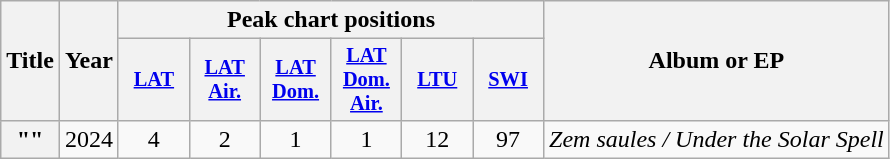<table class="wikitable plainrowheaders" style="text-align:center;">
<tr>
<th scope="col" rowspan="2">Title</th>
<th scope="col" rowspan="2">Year</th>
<th scope="col" colspan="6">Peak chart positions</th>
<th scope="col" rowspan="2">Album or EP</th>
</tr>
<tr>
<th scope="col" style="width:3em;font-size:85%;"><a href='#'>LAT</a><br></th>
<th scope="col" style="width:3em;font-size:85%;"><a href='#'>LAT<br>Air.</a><br></th>
<th scope="col" style="width:3em;font-size:85%;"><a href='#'>LAT<br>Dom.</a><br></th>
<th scope="col" style="width:3em;font-size:85%;"><a href='#'>LAT<br>Dom.<br>Air.</a><br></th>
<th scope="col" style="width:3em;font-size:85%;"><a href='#'>LTU</a><br></th>
<th scope="col" style="width:3em;font-size:85%;"><a href='#'>SWI</a><br></th>
</tr>
<tr>
<th scope="row">""</th>
<td>2024</td>
<td>4</td>
<td>2</td>
<td>1</td>
<td>1</td>
<td>12</td>
<td>97</td>
<td><em>Zem saules / Under the Solar Spell</em></td>
</tr>
</table>
